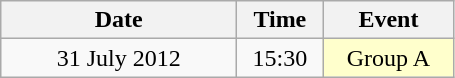<table class = "wikitable" style="text-align:center;">
<tr>
<th width=150>Date</th>
<th width=50>Time</th>
<th width=80>Event</th>
</tr>
<tr>
<td>31 July 2012</td>
<td>15:30</td>
<td bgcolor=ffffcc>Group A</td>
</tr>
</table>
